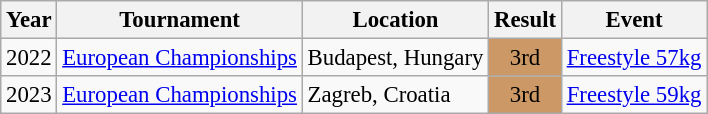<table class="wikitable" style="font-size:95%;">
<tr>
<th>Year</th>
<th>Tournament</th>
<th>Location</th>
<th>Result</th>
<th>Event</th>
</tr>
<tr>
<td>2022</td>
<td><a href='#'>European Championships</a></td>
<td>Budapest, Hungary</td>
<td align="center" bgcolor="cc9966">3rd</td>
<td><a href='#'>Freestyle 57kg</a></td>
</tr>
<tr>
<td>2023</td>
<td><a href='#'>European Championships</a></td>
<td>Zagreb, Croatia</td>
<td align="center" bgcolor="cc9966">3rd</td>
<td><a href='#'>Freestyle 59kg</a></td>
</tr>
</table>
